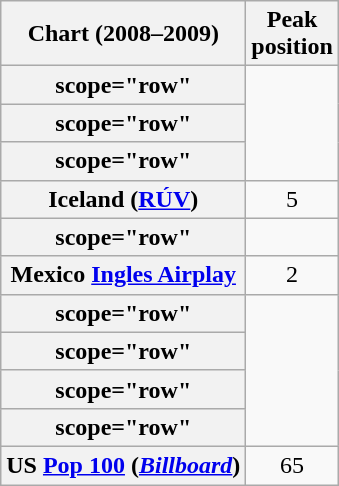<table class="wikitable sortable plainrowheaders">
<tr>
<th>Chart (2008–2009)</th>
<th>Peak<br>position</th>
</tr>
<tr>
<th>scope="row" </th>
</tr>
<tr>
<th>scope="row" </th>
</tr>
<tr>
<th>scope="row" </th>
</tr>
<tr>
<th scope="row">Iceland (<a href='#'>RÚV</a>)</th>
<td style="text-align:center;">5</td>
</tr>
<tr>
<th>scope="row" </th>
</tr>
<tr>
<th scope="row">Mexico <a href='#'>Ingles Airplay</a></th>
<td style="text-align:center;">2</td>
</tr>
<tr>
<th>scope="row" </th>
</tr>
<tr>
<th>scope="row" </th>
</tr>
<tr>
<th>scope="row" </th>
</tr>
<tr>
<th>scope="row" </th>
</tr>
<tr>
<th scope="row">US <a href='#'>Pop 100</a> (<em><a href='#'>Billboard</a></em>)</th>
<td style="text-align:center;">65</td>
</tr>
</table>
